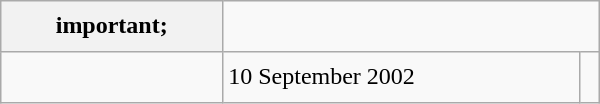<table class="wikitable" style="width: 25em; margin-right: 1em; line-height: 1.65em">
<tr>
<th>important;</th>
</tr>
<tr>
<td></td>
<td>10 September 2002</td>
<td></td>
</tr>
</table>
